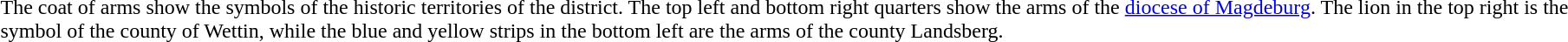<table>
<tr valign=top>
<td></td>
<td>The coat of arms show the symbols of the historic territories of the district. The top left and bottom right quarters show the arms of the <a href='#'>diocese of Magdeburg</a>. The lion in the top right is the symbol of the county of Wettin, while the blue and yellow strips in the bottom left are the arms of the county Landsberg.</td>
</tr>
</table>
